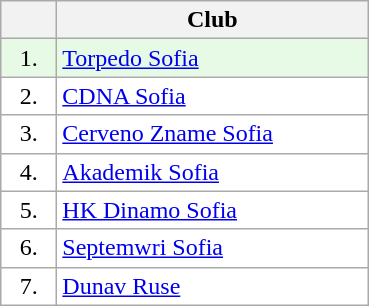<table class="wikitable">
<tr>
<th width="30"></th>
<th width="200">Club</th>
</tr>
<tr bgcolor="#e6fae6" align="center">
<td>1.</td>
<td align="left"><a href='#'>Torpedo Sofia</a></td>
</tr>
<tr bgcolor="#FFFFFF" align="center">
<td>2.</td>
<td align="left"><a href='#'>CDNA Sofia</a></td>
</tr>
<tr bgcolor="#FFFFFF" align="center">
<td>3.</td>
<td align="left"><a href='#'>Cerveno Zname Sofia</a></td>
</tr>
<tr bgcolor="#FFFFFF" align="center">
<td>4.</td>
<td align="left"><a href='#'>Akademik Sofia</a></td>
</tr>
<tr bgcolor="#FFFFFF" align="center">
<td>5.</td>
<td align="left"><a href='#'>HK Dinamo Sofia</a></td>
</tr>
<tr bgcolor="#FFFFFF" align="center">
<td>6.</td>
<td align="left"><a href='#'>Septemwri Sofia</a></td>
</tr>
<tr bgcolor="#FFFFFF" align="center">
<td>7.</td>
<td align="left"><a href='#'>Dunav Ruse</a></td>
</tr>
</table>
